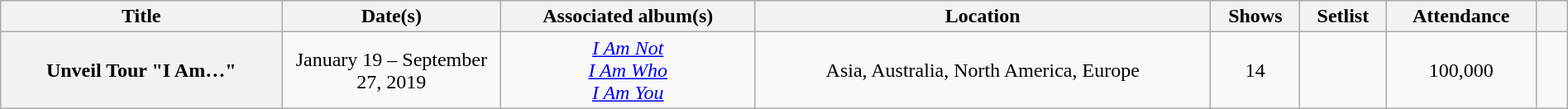<table class="wikitable sortable plainrowheaders" style="text-align:center" width="100%">
<tr>
<th scope="col">Title</th>
<th scope="col" width="14%">Date(s)</th>
<th scope="col">Associated album(s)</th>
<th scope="col">Location</th>
<th scope="col">Shows</th>
<th scope="col">Setlist</th>
<th scope="col">Attendance</th>
<th scope="col" width="2%" class="unsortable"></th>
</tr>
<tr>
<th scope="row">Unveil Tour "I Am…"</th>
<td>January 19 – September 27, 2019</td>
<td><em><a href='#'>I Am Not</a></em><br><em><a href='#'>I Am Who</a></em><br><em><a href='#'>I Am You</a></em></td>
<td>Asia, Australia, North America, Europe</td>
<td>14</td>
<td></td>
<td>100,000</td>
<td></td>
</tr>
</table>
